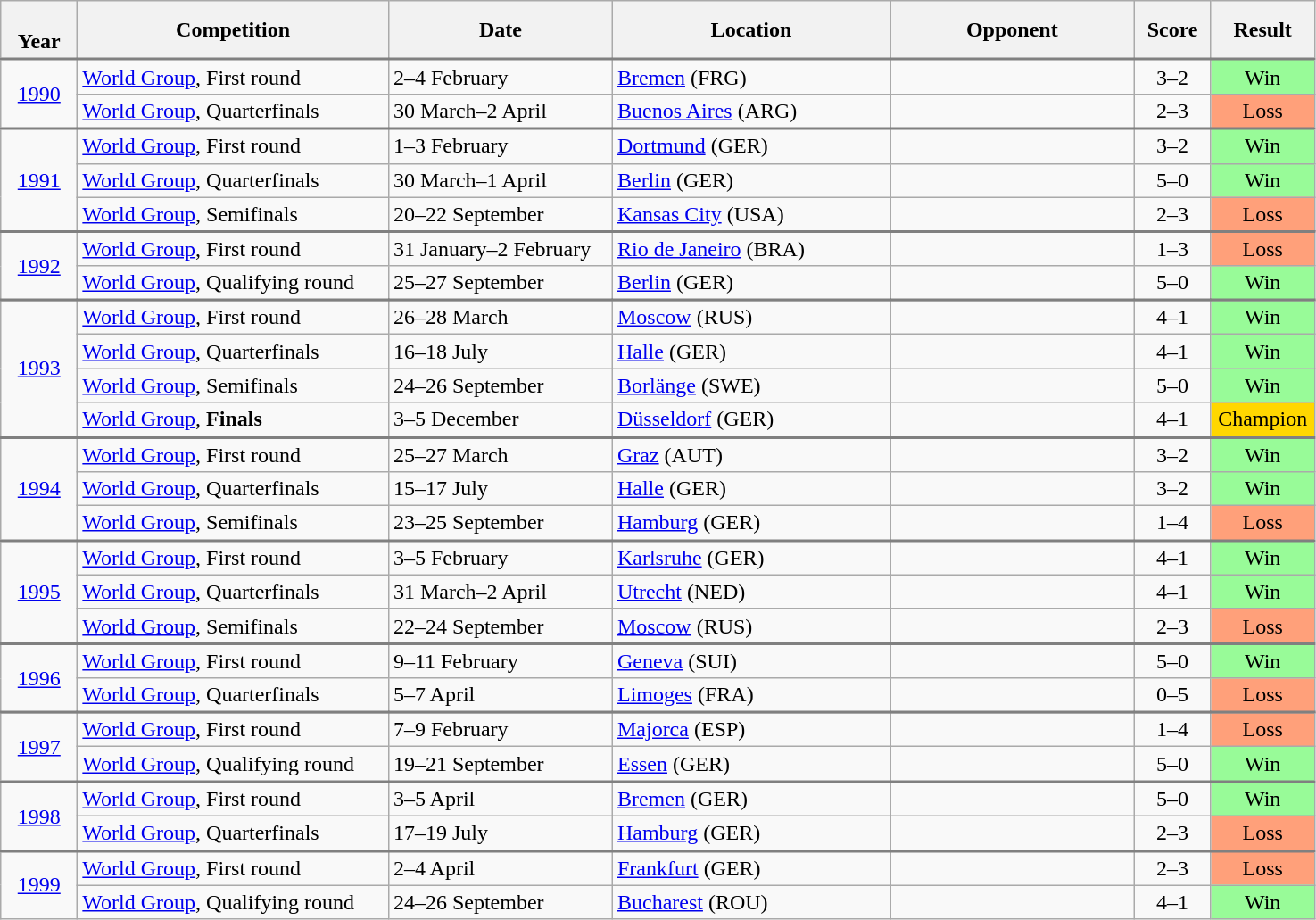<table class="wikitable collapsible collapsed nowrap">
<tr>
<th width="50"><br> Year</th>
<th width="225">Competition</th>
<th width="160">Date</th>
<th width="200">Location</th>
<th width="175">Opponent</th>
<th width="50">Score</th>
<th width="70">Result</th>
</tr>
<tr style="border-top:2px solid gray;">
<td align="center" rowspan="2"><a href='#'>1990</a></td>
<td><a href='#'>World Group</a>, First round</td>
<td>2–4 February</td>
<td><a href='#'>Bremen</a> (FRG)</td>
<td></td>
<td align="center">3–2</td>
<td align="center" bgcolor="#98FB98">Win</td>
</tr>
<tr>
<td><a href='#'>World Group</a>, Quarterfinals</td>
<td>30 March–2 April</td>
<td><a href='#'>Buenos Aires</a> (ARG)</td>
<td></td>
<td align="center">2–3</td>
<td align="center" bgcolor="#FFA07A">Loss</td>
</tr>
<tr style="border-top:2px solid gray;">
<td align="center" rowspan="3"><a href='#'>1991</a></td>
<td><a href='#'>World Group</a>, First round</td>
<td>1–3 February</td>
<td><a href='#'>Dortmund</a> (GER)</td>
<td></td>
<td align="center">3–2</td>
<td align="center" bgcolor="#98FB98">Win</td>
</tr>
<tr>
<td><a href='#'>World Group</a>, Quarterfinals</td>
<td>30 March–1 April</td>
<td><a href='#'>Berlin</a> (GER)</td>
<td></td>
<td align="center">5–0</td>
<td align="center" bgcolor="#98FB98">Win</td>
</tr>
<tr>
<td><a href='#'>World Group</a>, Semifinals</td>
<td>20–22 September</td>
<td><a href='#'>Kansas City</a> (USA)</td>
<td></td>
<td align="center">2–3</td>
<td align="center" bgcolor="#FFA07A">Loss</td>
</tr>
<tr>
</tr>
<tr style="border-top:2px solid gray;">
<td align="center" rowspan="2"><a href='#'>1992</a></td>
<td><a href='#'>World Group</a>, First round</td>
<td>31 January–2 February</td>
<td><a href='#'>Rio de Janeiro</a> (BRA)</td>
<td></td>
<td align="center">1–3</td>
<td align="center" bgcolor="#FFA07A">Loss</td>
</tr>
<tr>
<td><a href='#'>World Group</a>, Qualifying round</td>
<td>25–27 September</td>
<td><a href='#'>Berlin</a> (GER)</td>
<td></td>
<td align="center">5–0</td>
<td align="center" bgcolor="#98FB98">Win</td>
</tr>
<tr>
</tr>
<tr style="border-top:2px solid gray;">
<td align="center" rowspan="4"><a href='#'>1993</a></td>
<td><a href='#'>World Group</a>, First round</td>
<td>26–28 March</td>
<td><a href='#'>Moscow</a> (RUS)</td>
<td></td>
<td align="center">4–1</td>
<td align="center" bgcolor="#98FB98">Win</td>
</tr>
<tr>
<td><a href='#'>World Group</a>, Quarterfinals</td>
<td>16–18 July</td>
<td><a href='#'>Halle</a> (GER)</td>
<td></td>
<td align="center">4–1</td>
<td align="center" bgcolor="#98FB98">Win</td>
</tr>
<tr>
<td><a href='#'>World Group</a>, Semifinals</td>
<td>24–26 September</td>
<td><a href='#'>Borlänge</a> (SWE)</td>
<td></td>
<td align="center">5–0</td>
<td align="center" bgcolor="#98FB98">Win</td>
</tr>
<tr>
<td><a href='#'>World Group</a>, <strong>Finals</strong></td>
<td>3–5 December</td>
<td><a href='#'>Düsseldorf</a> (GER)</td>
<td></td>
<td align="center">4–1</td>
<td align="center" bgcolor="gold">Champion</td>
</tr>
<tr style="border-top:2px solid gray;">
<td align="center" rowspan="3"><a href='#'>1994</a></td>
<td><a href='#'>World Group</a>, First round</td>
<td>25–27 March</td>
<td><a href='#'>Graz</a> (AUT)</td>
<td></td>
<td align="center">3–2</td>
<td align="center" bgcolor="#98FB98">Win</td>
</tr>
<tr>
<td><a href='#'>World Group</a>, Quarterfinals</td>
<td>15–17 July</td>
<td><a href='#'>Halle</a> (GER)</td>
<td></td>
<td align="center">3–2</td>
<td align="center" bgcolor="#98FB98">Win</td>
</tr>
<tr>
<td><a href='#'>World Group</a>, Semifinals</td>
<td>23–25 September</td>
<td><a href='#'>Hamburg</a> (GER)</td>
<td></td>
<td align="center">1–4</td>
<td align="center" bgcolor="#FFA07A">Loss</td>
</tr>
<tr style="border-top:2px solid gray;">
<td align="center" rowspan="3"><a href='#'>1995</a></td>
<td><a href='#'>World Group</a>, First round</td>
<td>3–5 February</td>
<td><a href='#'>Karlsruhe</a> (GER)</td>
<td></td>
<td align="center">4–1</td>
<td align="center" bgcolor="#98FB98">Win</td>
</tr>
<tr>
<td><a href='#'>World Group</a>, Quarterfinals</td>
<td>31 March–2 April</td>
<td><a href='#'>Utrecht</a> (NED)</td>
<td></td>
<td align="center">4–1</td>
<td align="center" bgcolor="#98FB98">Win</td>
</tr>
<tr>
<td><a href='#'>World Group</a>, Semifinals</td>
<td>22–24 September</td>
<td><a href='#'>Moscow</a> (RUS)</td>
<td></td>
<td align="center">2–3</td>
<td align="center" bgcolor="#FFA07A">Loss</td>
</tr>
<tr style="border-top:2px solid gray;">
<td align="center" rowspan="2"><a href='#'>1996</a></td>
<td><a href='#'>World Group</a>, First round</td>
<td>9–11 February</td>
<td><a href='#'>Geneva</a> (SUI)</td>
<td></td>
<td align="center">5–0</td>
<td align="center" bgcolor="#98FB98">Win</td>
</tr>
<tr>
<td><a href='#'>World Group</a>, Quarterfinals</td>
<td>5–7 April</td>
<td><a href='#'>Limoges</a> (FRA)</td>
<td></td>
<td align="center">0–5</td>
<td align="center" bgcolor="#FFA07A">Loss</td>
</tr>
<tr>
</tr>
<tr style="border-top:2px solid gray;">
<td align="center" rowspan="2"><a href='#'>1997</a></td>
<td><a href='#'>World Group</a>, First round</td>
<td>7–9 February</td>
<td><a href='#'>Majorca</a> (ESP)</td>
<td></td>
<td align="center">1–4</td>
<td align="center" bgcolor="#FFA07A">Loss</td>
</tr>
<tr>
<td><a href='#'>World Group</a>, Qualifying round</td>
<td>19–21 September</td>
<td><a href='#'>Essen</a> (GER)</td>
<td></td>
<td align="center">5–0</td>
<td align="center" bgcolor="#98FB98">Win</td>
</tr>
<tr style="border-top:2px solid gray;">
<td align="center" rowspan="2"><a href='#'>1998</a></td>
<td><a href='#'>World Group</a>, First round</td>
<td>3–5 April</td>
<td><a href='#'>Bremen</a> (GER)</td>
<td></td>
<td align="center">5–0</td>
<td align="center" bgcolor="#98FB98">Win</td>
</tr>
<tr>
<td><a href='#'>World Group</a>, Quarterfinals</td>
<td>17–19 July</td>
<td><a href='#'>Hamburg</a> (GER)</td>
<td></td>
<td align="center">2–3</td>
<td align="center" bgcolor="#FFA07A">Loss</td>
</tr>
<tr style="border-top:2px solid gray;">
<td align="center" rowspan="2"><a href='#'>1999</a></td>
<td><a href='#'>World Group</a>, First round</td>
<td>2–4 April</td>
<td><a href='#'>Frankfurt</a> (GER)</td>
<td></td>
<td align="center">2–3</td>
<td align="center" bgcolor="#FFA07A">Loss</td>
</tr>
<tr>
<td><a href='#'>World Group</a>, Qualifying round</td>
<td>24–26 September</td>
<td><a href='#'>Bucharest</a> (ROU)</td>
<td></td>
<td align="center">4–1</td>
<td align="center" bgcolor="#98FB98">Win</td>
</tr>
</table>
